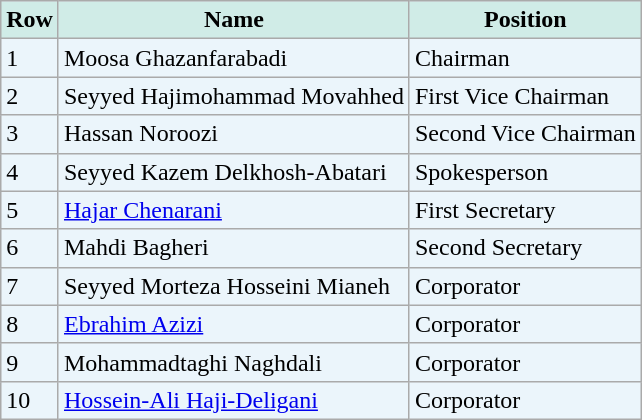<table class="wikitable" style="background-color:#ebf5fb; margin: 1em auto 1em auto">
<tr>
<td align="center" style="background:#d0ece7;"><strong>Row</strong></td>
<td align="center" style="background:#d0ece7;"><strong>Name</strong></td>
<td align="center" style="background:#d0ece7;"><strong>Position</strong></td>
</tr>
<tr>
<td>1</td>
<td>Moosa Ghazanfarabadi</td>
<td>Chairman</td>
</tr>
<tr>
<td>2</td>
<td>Seyyed Hajimohammad Movahhed</td>
<td>First Vice Chairman</td>
</tr>
<tr>
<td>3</td>
<td>Hassan Noroozi</td>
<td>Second Vice Chairman</td>
</tr>
<tr>
<td>4</td>
<td>Seyyed Kazem Delkhosh-Abatari</td>
<td>Spokesperson</td>
</tr>
<tr>
<td>5</td>
<td><a href='#'>Hajar Chenarani</a></td>
<td>First Secretary</td>
</tr>
<tr>
<td>6</td>
<td>Mahdi Bagheri</td>
<td>Second Secretary</td>
</tr>
<tr>
<td>7</td>
<td>Seyyed Morteza Hosseini Mianeh</td>
<td>Corporator</td>
</tr>
<tr>
<td>8</td>
<td><a href='#'>Ebrahim Azizi</a></td>
<td>Corporator</td>
</tr>
<tr>
<td>9</td>
<td>Mohammadtaghi Naghdali</td>
<td>Corporator</td>
</tr>
<tr>
<td>10</td>
<td><a href='#'>Hossein-Ali Haji-Deligani</a></td>
<td>Corporator</td>
</tr>
</table>
